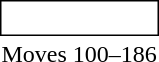<table style="display:inline; display:inline-table;">
<tr>
<td style="border: solid thin; padding: 2px;"><br></td>
</tr>
<tr>
<td style="text-align:center">Moves 100–186</td>
</tr>
</table>
